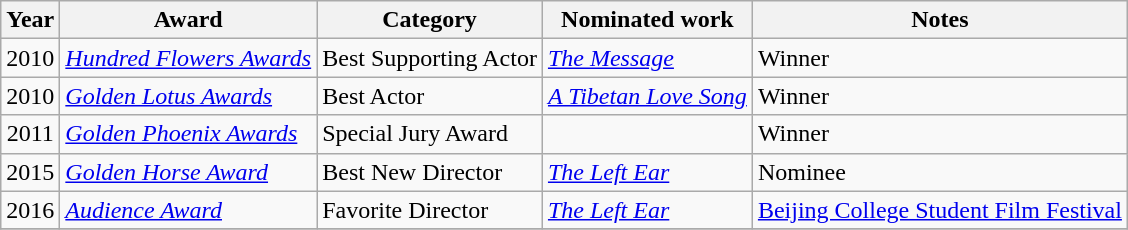<table class="wikitable sortable">
<tr>
<th>Year</th>
<th>Award</th>
<th>Category</th>
<th>Nominated work</th>
<th>Notes</th>
</tr>
<tr>
<td align="center" valign="top">2010</td>
<td align="left" valign="top"><em><a href='#'>Hundred Flowers Awards</a></em></td>
<td align="left" valign="top">Best Supporting Actor</td>
<td align="left" valign="top"><em><a href='#'>The Message</a></em></td>
<td align="left" valign="top">Winner</td>
</tr>
<tr>
<td align="center" valign="top">2010</td>
<td align="left" valign="top"><em><a href='#'>Golden Lotus Awards</a></em></td>
<td align="left" valign="top">Best Actor</td>
<td align="left" valign="top"><em><a href='#'>A Tibetan Love Song</a></em></td>
<td align="left" valign="top">Winner</td>
</tr>
<tr>
<td align="center" valign="top">2011</td>
<td align="left" valign="top"><em><a href='#'>Golden Phoenix Awards</a></em></td>
<td align="left" valign="top">Special Jury Award</td>
<td align="left" valign="top"></td>
<td align="left" valign="top">Winner</td>
</tr>
<tr>
<td align="center" valign="top">2015</td>
<td align="left" valign="top"><em><a href='#'>Golden Horse Award</a></em></td>
<td align="left" valign="top">Best New Director</td>
<td align="left" valign="top"><em><a href='#'>The Left Ear</a></em></td>
<td align="left" valign="top">Nominee</td>
</tr>
<tr>
<td align="center" valign="top">2016</td>
<td align="left" valign="top"><em><a href='#'>Audience Award</a></em></td>
<td align="left" valign="top">Favorite Director</td>
<td align="left" valign="top"><em><a href='#'>The Left Ear</a></em></td>
<td align="left" valign="top"><a href='#'>Beijing College Student Film Festival</a></td>
</tr>
<tr>
</tr>
</table>
